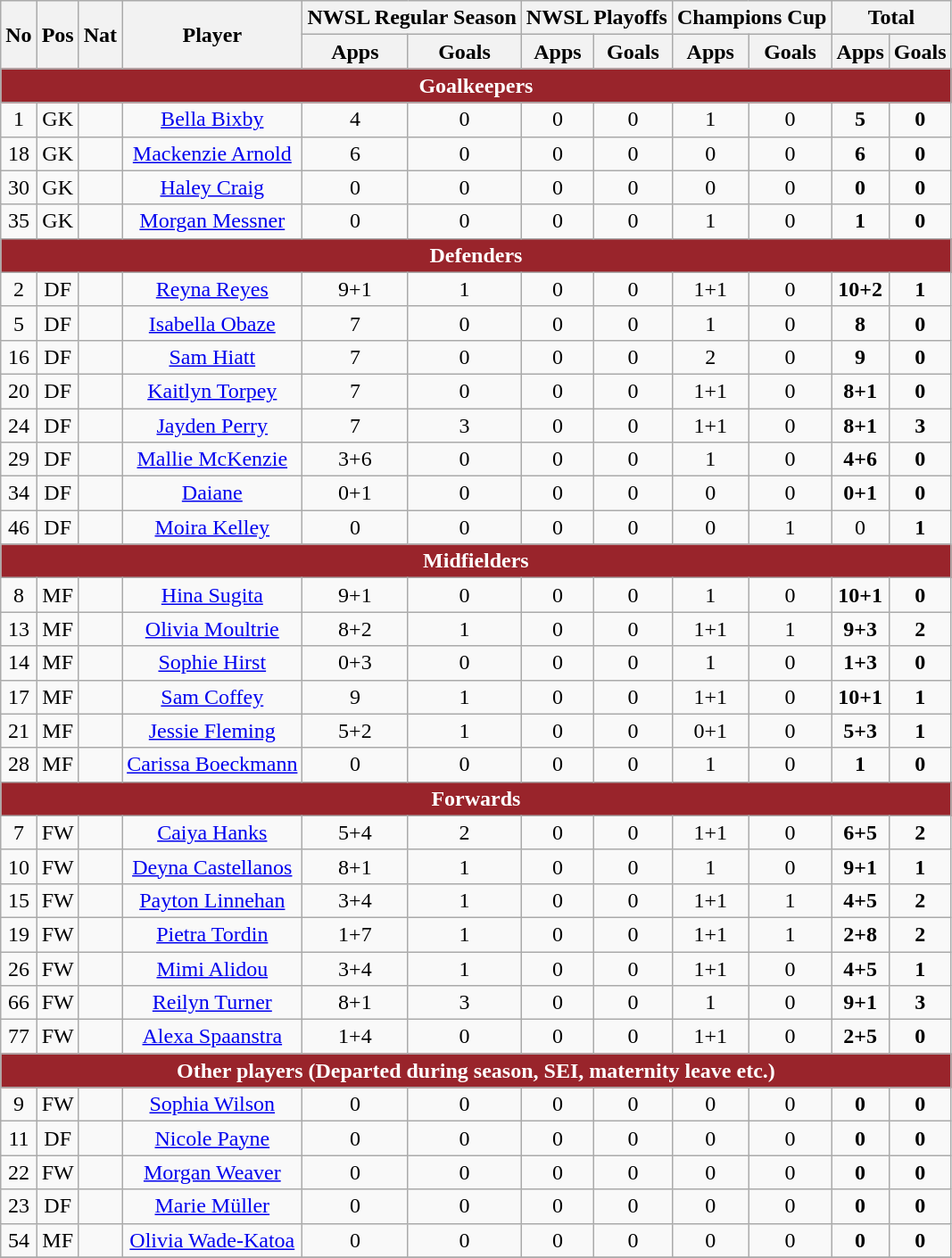<table class="wikitable sortable" style="text-align:center">
<tr>
<th rowspan="2">No</th>
<th rowspan="2">Pos</th>
<th rowspan="2">Nat</th>
<th rowspan="2">Player</th>
<th colspan="2">NWSL Regular Season</th>
<th colspan="2">NWSL Playoffs</th>
<th colspan="2">Champions Cup</th>
<th colspan="2">Total</th>
</tr>
<tr>
<th>Apps</th>
<th>Goals</th>
<th>Apps</th>
<th>Goals</th>
<th>Apps</th>
<th>Goals</th>
<th>Apps</th>
<th>Goals</th>
</tr>
<tr>
<th colspan="12" style="background:#99242B; color:#FFFFFF; text-align:center;">Goalkeepers</th>
</tr>
<tr>
<td>1</td>
<td>GK</td>
<td></td>
<td><a href='#'>Bella Bixby</a></td>
<td>4</td>
<td>0</td>
<td>0</td>
<td>0</td>
<td>1</td>
<td>0</td>
<td><strong>5</strong></td>
<td><strong>0</strong></td>
</tr>
<tr>
<td>18</td>
<td>GK</td>
<td></td>
<td><a href='#'>Mackenzie Arnold</a></td>
<td>6</td>
<td>0</td>
<td>0</td>
<td>0</td>
<td>0</td>
<td>0</td>
<td><strong>6</strong></td>
<td><strong>0</strong></td>
</tr>
<tr>
<td>30</td>
<td>GK</td>
<td></td>
<td><a href='#'>Haley Craig</a></td>
<td>0</td>
<td>0</td>
<td>0</td>
<td>0</td>
<td>0</td>
<td>0</td>
<td><strong>0</strong></td>
<td><strong>0</strong></td>
</tr>
<tr>
<td>35</td>
<td>GK</td>
<td></td>
<td><a href='#'>Morgan Messner</a></td>
<td>0</td>
<td>0</td>
<td>0</td>
<td>0</td>
<td>1</td>
<td>0</td>
<td><strong>1</strong></td>
<td><strong>0</strong></td>
</tr>
<tr>
<th colspan="12" style="background:#99242B; color:#FFFFFF; text-align:center;">Defenders</th>
</tr>
<tr>
<td>2</td>
<td>DF</td>
<td></td>
<td><a href='#'>Reyna Reyes</a></td>
<td>9+1</td>
<td>1</td>
<td>0</td>
<td>0</td>
<td>1+1</td>
<td>0</td>
<td><strong>10+2</strong></td>
<td><strong>1</strong></td>
</tr>
<tr>
<td>5</td>
<td>DF</td>
<td></td>
<td><a href='#'>Isabella Obaze</a></td>
<td>7</td>
<td>0</td>
<td>0</td>
<td>0</td>
<td>1</td>
<td>0</td>
<td><strong>8</strong></td>
<td><strong>0</strong></td>
</tr>
<tr>
<td>16</td>
<td>DF</td>
<td></td>
<td><a href='#'>Sam Hiatt</a></td>
<td>7</td>
<td>0</td>
<td>0</td>
<td>0</td>
<td>2</td>
<td>0</td>
<td><strong>9</strong></td>
<td><strong>0</strong></td>
</tr>
<tr>
<td>20</td>
<td>DF</td>
<td></td>
<td><a href='#'>Kaitlyn Torpey</a></td>
<td>7</td>
<td>0</td>
<td>0</td>
<td>0</td>
<td>1+1</td>
<td>0</td>
<td><strong>8+1</strong></td>
<td><strong>0</strong></td>
</tr>
<tr>
<td>24</td>
<td>DF</td>
<td></td>
<td><a href='#'>Jayden Perry</a></td>
<td>7</td>
<td>3</td>
<td>0</td>
<td>0</td>
<td>1+1</td>
<td>0</td>
<td><strong>8+1</strong></td>
<td><strong>3</strong></td>
</tr>
<tr>
<td>29</td>
<td>DF</td>
<td></td>
<td><a href='#'>Mallie McKenzie</a></td>
<td>3+6</td>
<td>0</td>
<td>0</td>
<td>0</td>
<td>1</td>
<td>0</td>
<td><strong>4+6</strong></td>
<td><strong>0</strong></td>
</tr>
<tr>
<td>34</td>
<td>DF</td>
<td></td>
<td><a href='#'>Daiane</a></td>
<td>0+1</td>
<td>0</td>
<td>0</td>
<td>0</td>
<td>0</td>
<td>0</td>
<td><strong>0+1</strong></td>
<td><strong>0</strong></td>
</tr>
<tr>
<td>46</td>
<td>DF</td>
<td></td>
<td><a href='#'>Moira Kelley</a></td>
<td>0</td>
<td>0</td>
<td>0</td>
<td>0</td>
<td>0</td>
<td>1</td>
<td>0</td>
<td><strong>1</strong></td>
</tr>
<tr>
<th colspan="12" style="background:#99242B; color:#FFFFFF; text-align:center;">Midfielders</th>
</tr>
<tr>
<td>8</td>
<td>MF</td>
<td></td>
<td><a href='#'>Hina Sugita</a></td>
<td>9+1</td>
<td>0</td>
<td>0</td>
<td>0</td>
<td>1</td>
<td>0</td>
<td><strong>10+1</strong></td>
<td><strong>0</strong></td>
</tr>
<tr>
<td>13</td>
<td>MF</td>
<td></td>
<td><a href='#'>Olivia Moultrie</a></td>
<td>8+2</td>
<td>1</td>
<td>0</td>
<td>0</td>
<td>1+1</td>
<td>1</td>
<td><strong>9+3</strong></td>
<td><strong>2</strong></td>
</tr>
<tr>
<td>14</td>
<td>MF</td>
<td></td>
<td><a href='#'>Sophie Hirst</a></td>
<td>0+3</td>
<td>0</td>
<td>0</td>
<td>0</td>
<td>1</td>
<td>0</td>
<td><strong>1+3</strong></td>
<td><strong>0</strong></td>
</tr>
<tr>
<td>17</td>
<td>MF</td>
<td></td>
<td><a href='#'>Sam Coffey</a></td>
<td>9</td>
<td>1</td>
<td>0</td>
<td>0</td>
<td>1+1</td>
<td>0</td>
<td><strong>10+1</strong></td>
<td><strong>1</strong></td>
</tr>
<tr>
<td>21</td>
<td>MF</td>
<td></td>
<td><a href='#'>Jessie Fleming</a></td>
<td>5+2</td>
<td>1</td>
<td>0</td>
<td>0</td>
<td>0+1</td>
<td>0</td>
<td><strong>5+3</strong></td>
<td><strong>1</strong></td>
</tr>
<tr>
<td>28</td>
<td>MF</td>
<td></td>
<td><a href='#'>Carissa Boeckmann</a></td>
<td>0</td>
<td>0</td>
<td>0</td>
<td>0</td>
<td>1</td>
<td>0</td>
<td><strong>1</strong></td>
<td><strong>0</strong></td>
</tr>
<tr>
<th colspan="12" style="background:#99242B; color:#FFFFFF; text-align:center;">Forwards</th>
</tr>
<tr>
<td>7</td>
<td>FW</td>
<td></td>
<td><a href='#'>Caiya Hanks</a></td>
<td>5+4</td>
<td>2</td>
<td>0</td>
<td>0</td>
<td>1+1</td>
<td>0</td>
<td><strong>6+5</strong></td>
<td><strong>2</strong></td>
</tr>
<tr>
<td>10</td>
<td>FW</td>
<td></td>
<td><a href='#'>Deyna Castellanos</a></td>
<td>8+1</td>
<td>1</td>
<td>0</td>
<td>0</td>
<td>1</td>
<td>0</td>
<td><strong>9+1</strong></td>
<td><strong>1</strong></td>
</tr>
<tr>
<td>15</td>
<td>FW</td>
<td></td>
<td><a href='#'>Payton Linnehan</a></td>
<td>3+4</td>
<td>1</td>
<td>0</td>
<td>0</td>
<td>1+1</td>
<td>1</td>
<td><strong>4+5</strong></td>
<td><strong>2</strong></td>
</tr>
<tr>
<td>19</td>
<td>FW</td>
<td></td>
<td><a href='#'>Pietra Tordin</a></td>
<td>1+7</td>
<td>1</td>
<td>0</td>
<td>0</td>
<td>1+1</td>
<td>1</td>
<td><strong>2+8</strong></td>
<td><strong>2</strong></td>
</tr>
<tr>
<td>26</td>
<td>FW</td>
<td></td>
<td><a href='#'>Mimi Alidou</a></td>
<td>3+4</td>
<td>1</td>
<td>0</td>
<td>0</td>
<td>1+1</td>
<td>0</td>
<td><strong>4+5</strong></td>
<td><strong>1</strong></td>
</tr>
<tr>
<td>66</td>
<td>FW</td>
<td></td>
<td><a href='#'>Reilyn Turner</a></td>
<td>8+1</td>
<td>3</td>
<td>0</td>
<td>0</td>
<td>1</td>
<td>0</td>
<td><strong>9+1</strong></td>
<td><strong>3</strong></td>
</tr>
<tr>
<td>77</td>
<td>FW</td>
<td></td>
<td><a href='#'>Alexa Spaanstra</a></td>
<td>1+4</td>
<td>0</td>
<td>0</td>
<td>0</td>
<td>1+1</td>
<td>0</td>
<td><strong>2+5</strong></td>
<td><strong>0</strong></td>
</tr>
<tr>
<th colspan="12" style="background:#99242B; color:#FFFFFF; text-align:center;">Other players (Departed during season, SEI, maternity leave etc.)</th>
</tr>
<tr>
<td>9</td>
<td>FW</td>
<td></td>
<td><a href='#'>Sophia Wilson</a></td>
<td>0</td>
<td>0</td>
<td>0</td>
<td>0</td>
<td>0</td>
<td>0</td>
<td><strong>0</strong></td>
<td><strong>0</strong></td>
</tr>
<tr>
<td>11</td>
<td>DF</td>
<td></td>
<td><a href='#'>Nicole Payne</a></td>
<td>0</td>
<td>0</td>
<td>0</td>
<td>0</td>
<td>0</td>
<td>0</td>
<td><strong>0</strong></td>
<td><strong>0</strong></td>
</tr>
<tr>
<td>22</td>
<td>FW</td>
<td></td>
<td><a href='#'>Morgan Weaver</a></td>
<td>0</td>
<td>0</td>
<td>0</td>
<td>0</td>
<td>0</td>
<td>0</td>
<td><strong>0</strong></td>
<td><strong>0</strong></td>
</tr>
<tr>
<td>23</td>
<td>DF</td>
<td></td>
<td><a href='#'>Marie Müller</a></td>
<td>0</td>
<td>0</td>
<td>0</td>
<td>0</td>
<td>0</td>
<td>0</td>
<td><strong>0</strong></td>
<td><strong>0</strong></td>
</tr>
<tr>
<td>54</td>
<td>MF</td>
<td></td>
<td><a href='#'>Olivia Wade-Katoa</a></td>
<td>0</td>
<td>0</td>
<td>0</td>
<td>0</td>
<td>0</td>
<td>0</td>
<td><strong>0</strong></td>
<td><strong>0</strong></td>
</tr>
<tr>
</tr>
</table>
